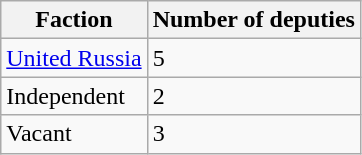<table class="wikitable">
<tr>
<th>Faction</th>
<th>Number of deputies</th>
</tr>
<tr>
<td><a href='#'>United Russia</a></td>
<td>5</td>
</tr>
<tr>
<td>Independent</td>
<td>2</td>
</tr>
<tr>
<td>Vacant</td>
<td>3</td>
</tr>
</table>
